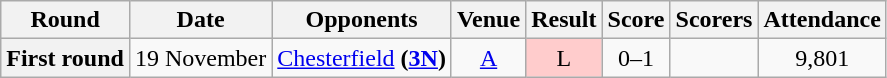<table class="wikitable" style="text-align:center">
<tr>
<th>Round</th>
<th>Date</th>
<th>Opponents</th>
<th>Venue</th>
<th>Result</th>
<th>Score</th>
<th>Scorers</th>
<th>Attendance</th>
</tr>
<tr>
<th>First round</th>
<td>19 November</td>
<td><a href='#'>Chesterfield</a> <strong>(<a href='#'>3N</a>)</strong></td>
<td><a href='#'>A</a></td>
<td style="background-color:#FFCCCC">L</td>
<td>0–1</td>
<td align="left"></td>
<td>9,801</td>
</tr>
</table>
